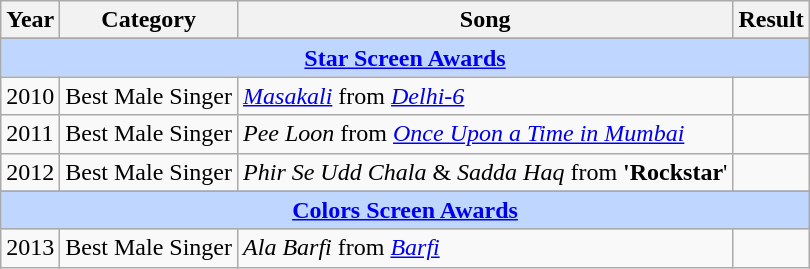<table class="wikitable">
<tr ---- bgcolor="#ebf5ff">
<th>Year</th>
<th>Category</th>
<th>Song</th>
<th>Result</th>
</tr>
<tr>
</tr>
<tr ---- bgcolor="#bfd7ff">
<td colspan=5 align=center><strong><a href='#'>Star Screen Awards</a></strong></td>
</tr>
<tr>
<td>2010</td>
<td>Best Male Singer</td>
<td><em><a href='#'>Masakali</a></em> from <em><a href='#'>Delhi-6</a></em></td>
<td></td>
</tr>
<tr>
<td>2011</td>
<td>Best Male Singer</td>
<td><em>Pee Loon</em> from <em><a href='#'>Once Upon a Time in Mumbai</a></em></td>
<td></td>
</tr>
<tr>
<td>2012</td>
<td>Best Male Singer</td>
<td><em>Phir Se Udd Chala</em> & <em>Sadda Haq</em> from <strong>'Rockstar</strong>'</td>
<td></td>
</tr>
<tr>
</tr>
<tr ---- bgcolor="#bfd7ff">
<td colspan=5 align=center><strong><a href='#'>Colors Screen Awards</a></strong></td>
</tr>
<tr>
<td>2013</td>
<td>Best Male Singer</td>
<td><em>Ala Barfi</em> from <em><a href='#'>Barfi</a></em></td>
<td></td>
</tr>
</table>
